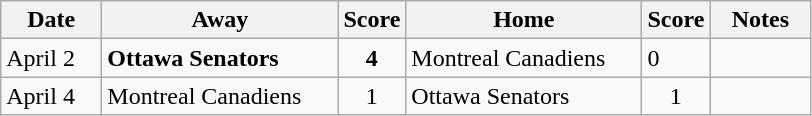<table class="wikitable">
<tr>
<th bgcolor="#DDDDFF" width="60">Date</th>
<th bgcolor="#DDDDFF" width="150">Away</th>
<th bgcolor="#DDDDFF" width="5">Score</th>
<th bgcolor="#DDDDFF" width="150">Home</th>
<th bgcolor="#DDDDFF" width="5">Score</th>
<th bgcolor="#DDDDFF" width="60">Notes</th>
</tr>
<tr>
<td>April 2</td>
<td><strong>Ottawa Senators</strong></td>
<td align="center"><strong>4</strong></td>
<td>Montreal Canadiens</td>
<td>0</td>
<td></td>
</tr>
<tr>
<td>April 4</td>
<td>Montreal Canadiens</td>
<td align="center">1</td>
<td>Ottawa Senators</td>
<td align="center">1</td>
<td></td>
</tr>
</table>
